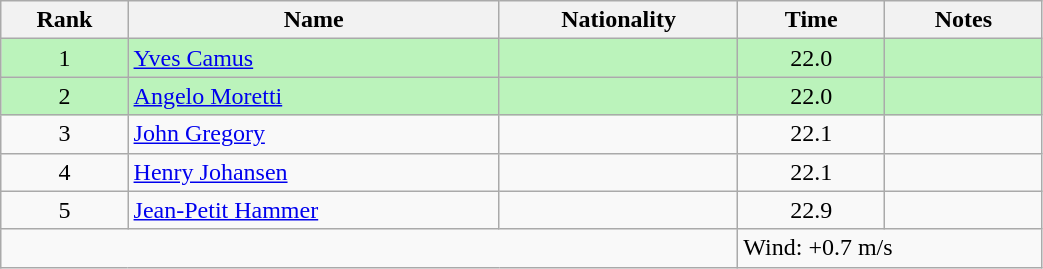<table class="wikitable sortable" style="text-align:center;width: 55%">
<tr>
<th>Rank</th>
<th>Name</th>
<th>Nationality</th>
<th>Time</th>
<th>Notes</th>
</tr>
<tr bgcolor=bbf3bb>
<td>1</td>
<td align=left><a href='#'>Yves Camus</a></td>
<td align=left></td>
<td>22.0</td>
<td></td>
</tr>
<tr bgcolor=bbf3bb>
<td>2</td>
<td align=left><a href='#'>Angelo Moretti</a></td>
<td align=left></td>
<td>22.0</td>
<td></td>
</tr>
<tr>
<td>3</td>
<td align=left><a href='#'>John Gregory</a></td>
<td align=left></td>
<td>22.1</td>
<td></td>
</tr>
<tr>
<td>4</td>
<td align=left><a href='#'>Henry Johansen</a></td>
<td align=left></td>
<td>22.1</td>
<td></td>
</tr>
<tr>
<td>5</td>
<td align=left><a href='#'>Jean-Petit Hammer</a></td>
<td align=left></td>
<td>22.9</td>
<td></td>
</tr>
<tr class="sortbottom">
<td colspan="3"></td>
<td colspan="2" style="text-align:left;">Wind: +0.7 m/s</td>
</tr>
</table>
